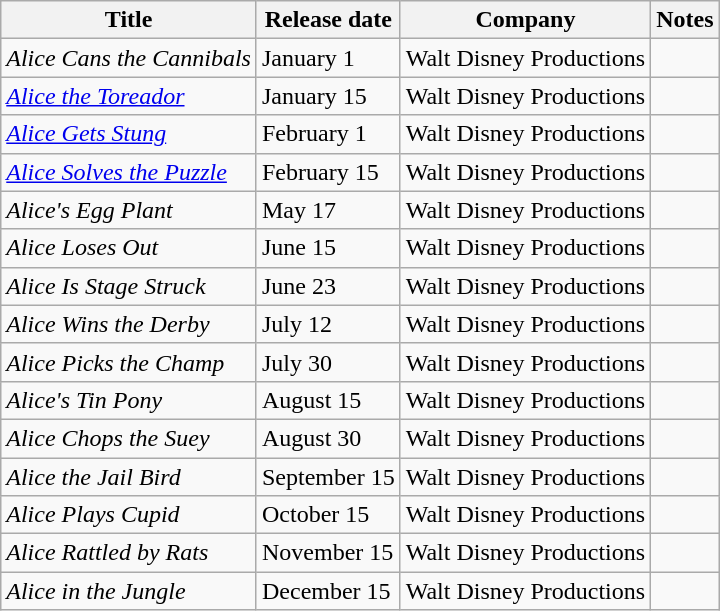<table class="wikitable">
<tr>
<th>Title</th>
<th>Release date</th>
<th>Company</th>
<th>Notes</th>
</tr>
<tr>
<td><em>Alice Cans the Cannibals</em></td>
<td>January 1</td>
<td>Walt Disney Productions</td>
<td></td>
</tr>
<tr>
<td><em><a href='#'>Alice the Toreador</a></em></td>
<td>January 15</td>
<td>Walt Disney Productions</td>
<td></td>
</tr>
<tr>
<td><em><a href='#'>Alice Gets Stung</a></em></td>
<td>February 1</td>
<td>Walt Disney Productions</td>
<td></td>
</tr>
<tr>
<td><em><a href='#'>Alice Solves the Puzzle</a></em></td>
<td>February 15</td>
<td>Walt Disney Productions</td>
<td></td>
</tr>
<tr>
<td><em>Alice's Egg Plant</em></td>
<td>May 17</td>
<td>Walt Disney Productions</td>
<td></td>
</tr>
<tr>
<td><em>Alice Loses Out</em></td>
<td>June 15</td>
<td>Walt Disney Productions</td>
<td></td>
</tr>
<tr>
<td><em>Alice Is Stage Struck</em></td>
<td>June 23</td>
<td>Walt Disney Productions</td>
<td></td>
</tr>
<tr>
<td><em>Alice Wins the Derby</em></td>
<td>July 12</td>
<td>Walt Disney Productions</td>
<td></td>
</tr>
<tr>
<td><em>Alice Picks the Champ</em></td>
<td>July 30</td>
<td>Walt Disney Productions</td>
<td></td>
</tr>
<tr>
<td><em>Alice's Tin Pony</em></td>
<td>August 15</td>
<td>Walt Disney Productions</td>
<td></td>
</tr>
<tr>
<td><em>Alice Chops the Suey</em></td>
<td>August 30</td>
<td>Walt Disney Productions</td>
<td></td>
</tr>
<tr>
<td><em>Alice the Jail Bird</em></td>
<td>September 15</td>
<td>Walt Disney Productions</td>
<td></td>
</tr>
<tr>
<td><em>Alice Plays Cupid</em></td>
<td>October 15</td>
<td>Walt Disney Productions</td>
<td></td>
</tr>
<tr>
<td><em>Alice Rattled by Rats</em></td>
<td>November 15</td>
<td>Walt Disney Productions</td>
<td></td>
</tr>
<tr>
<td><em>Alice in the Jungle</em></td>
<td>December 15</td>
<td>Walt Disney Productions</td>
<td></td>
</tr>
</table>
